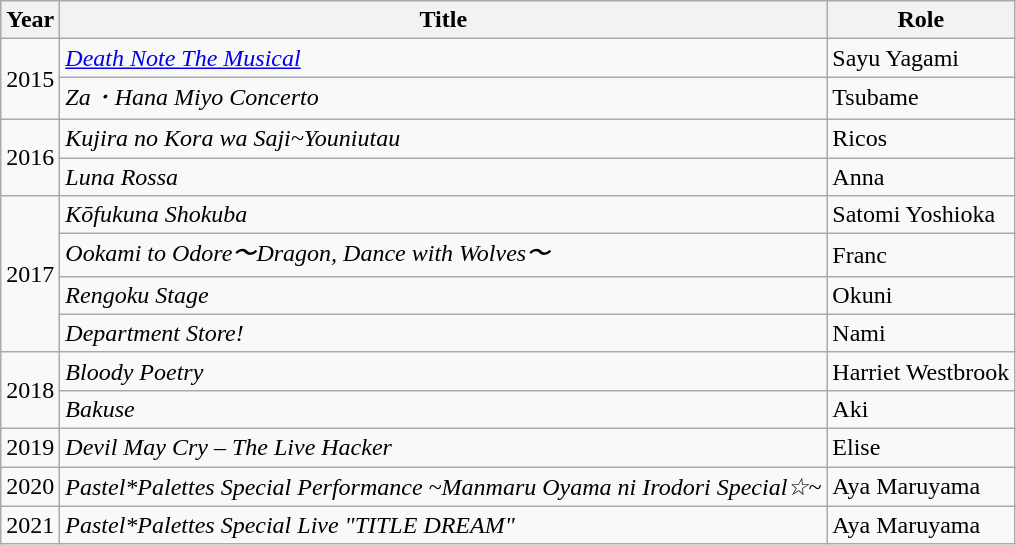<table class="wikitable">
<tr>
<th>Year</th>
<th>Title</th>
<th>Role</th>
</tr>
<tr>
<td rowspan=2>2015</td>
<td><em><a href='#'>Death Note The Musical</a></em></td>
<td>Sayu Yagami</td>
</tr>
<tr>
<td><em>Za・Hana Miyo Concerto</em></td>
<td>Tsubame</td>
</tr>
<tr>
<td rowspan=2>2016</td>
<td><em>Kujira no Kora wa Saji~Youniutau</em></td>
<td>Ricos</td>
</tr>
<tr>
<td><em>Luna Rossa</em></td>
<td>Anna</td>
</tr>
<tr>
<td rowspan=4>2017</td>
<td><em>Kōfukuna Shokuba</em></td>
<td>Satomi Yoshioka</td>
</tr>
<tr>
<td><em>Ookami to Odore〜Dragon, Dance with Wolves〜</em></td>
<td>Franc</td>
</tr>
<tr>
<td><em>Rengoku Stage</em></td>
<td>Okuni</td>
</tr>
<tr>
<td><em>Department Store!</em></td>
<td>Nami</td>
</tr>
<tr>
<td rowspan=2>2018</td>
<td><em>Bloody Poetry</em></td>
<td>Harriet Westbrook</td>
</tr>
<tr>
<td><em>Bakuse</em></td>
<td>Aki</td>
</tr>
<tr>
<td>2019</td>
<td><em>Devil May Cry – The Live Hacker</em></td>
<td>Elise</td>
</tr>
<tr>
<td>2020</td>
<td><em>Pastel*Palettes Special Performance ~Manmaru Oyama ni Irodori Special☆~</em></td>
<td>Aya Maruyama</td>
</tr>
<tr>
<td>2021</td>
<td><em>Pastel*Palettes Special Live "TITLE DREAM"</em></td>
<td>Aya Maruyama</td>
</tr>
</table>
